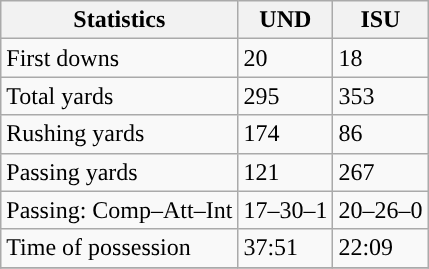<table class="wikitable" style="float: left;">
<tr>
<th>Statistics</th>
<th>UND</th>
<th>ISU</th>
</tr>
<tr>
<td>First downs</td>
<td>20</td>
<td>18</td>
</tr>
<tr>
<td>Total yards</td>
<td>295</td>
<td>353</td>
</tr>
<tr>
<td>Rushing yards</td>
<td>174</td>
<td>86</td>
</tr>
<tr>
<td>Passing yards</td>
<td>121</td>
<td>267</td>
</tr>
<tr>
<td>Passing: Comp–Att–Int</td>
<td>17–30–1</td>
<td>20–26–0</td>
</tr>
<tr>
<td>Time of possession</td>
<td>37:51</td>
<td>22:09</td>
</tr>
<tr>
</tr>
</table>
